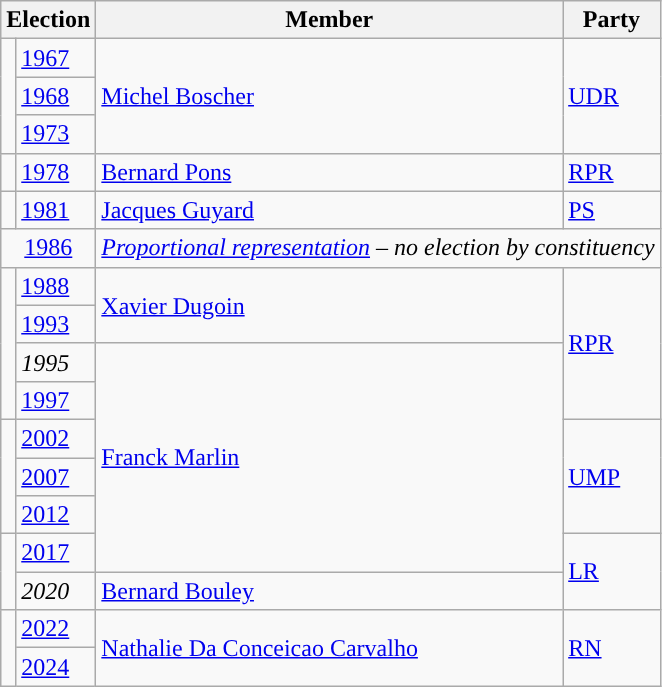<table class="wikitable">
<tr>
<th colspan="2">Election</th>
<th>Member</th>
<th>Party</th>
</tr>
<tr>
<td rowspan="3" style="color:inherit;background-color: "></td>
<td><a href='#'>1967</a></td>
<td rowspan="3"><a href='#'>Michel Boscher</a></td>
<td rowspan="3"><a href='#'>UDR</a></td>
</tr>
<tr>
<td><a href='#'>1968</a></td>
</tr>
<tr>
<td><a href='#'>1973</a></td>
</tr>
<tr>
<td style="color:inherit;background-color: "></td>
<td><a href='#'>1978</a></td>
<td><a href='#'>Bernard Pons</a></td>
<td><a href='#'>RPR</a></td>
</tr>
<tr>
<td style="color:inherit;background-color: "></td>
<td><a href='#'>1981</a></td>
<td><a href='#'>Jacques Guyard</a></td>
<td><a href='#'>PS</a></td>
</tr>
<tr>
<td colspan="2" align="center"><a href='#'>1986</a></td>
<td colspan="2"><em><a href='#'>Proportional representation</a> – no election by constituency</em></td>
</tr>
<tr>
<td rowspan="4" style="color:inherit;background-color: "></td>
<td><a href='#'>1988</a></td>
<td rowspan="2"><a href='#'>Xavier Dugoin</a></td>
<td rowspan="4"><a href='#'>RPR</a></td>
</tr>
<tr>
<td><a href='#'>1993</a></td>
</tr>
<tr>
<td><em>1995</em></td>
<td rowspan="6"><a href='#'>Franck Marlin</a></td>
</tr>
<tr>
<td><a href='#'>1997</a></td>
</tr>
<tr>
<td rowspan="3" style="color:inherit;background-color: "></td>
<td><a href='#'>2002</a></td>
<td rowspan="3"><a href='#'>UMP</a></td>
</tr>
<tr>
<td><a href='#'>2007</a></td>
</tr>
<tr>
<td><a href='#'>2012</a></td>
</tr>
<tr>
<td rowspan="2" style="color:inherit;background-color: "></td>
<td><a href='#'>2017</a></td>
<td rowspan="2"><a href='#'>LR</a></td>
</tr>
<tr>
<td><em>2020</em></td>
<td><a href='#'>Bernard Bouley</a></td>
</tr>
<tr>
<td rowspan="2" style="color:inherit;background-color: "></td>
<td><a href='#'>2022</a></td>
<td rowspan="2"><a href='#'>Nathalie Da Conceicao Carvalho</a></td>
<td rowspan="2"><a href='#'>RN</a></td>
</tr>
<tr>
<td><a href='#'>2024</a></td>
</tr>
</table>
